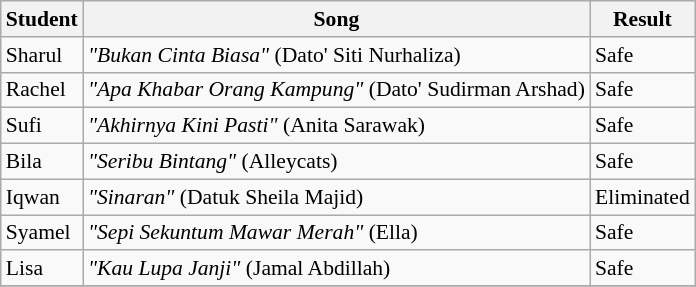<table class="wikitable" style="font-size:90%;">
<tr>
<th>Student</th>
<th>Song</th>
<th>Result</th>
</tr>
<tr>
<td>Sharul</td>
<td><em>"Bukan Cinta Biasa"</em> (Dato' Siti Nurhaliza)</td>
<td>Safe</td>
</tr>
<tr>
<td>Rachel</td>
<td><em>"Apa Khabar Orang Kampung"</em> (Dato' Sudirman Arshad)</td>
<td>Safe</td>
</tr>
<tr>
<td>Sufi</td>
<td><em>"Akhirnya Kini Pasti"</em> (Anita Sarawak)</td>
<td>Safe</td>
</tr>
<tr>
<td>Bila</td>
<td><em>"Seribu Bintang"</em> (Alleycats)</td>
<td>Safe</td>
</tr>
<tr>
<td>Iqwan</td>
<td><em>"Sinaran"</em> (Datuk Sheila Majid)</td>
<td>Eliminated</td>
</tr>
<tr>
<td>Syamel</td>
<td><em>"Sepi Sekuntum Mawar Merah"</em> (Ella)</td>
<td>Safe</td>
</tr>
<tr>
<td>Lisa</td>
<td><em>"Kau Lupa Janji"</em> (Jamal Abdillah)</td>
<td>Safe</td>
</tr>
<tr>
</tr>
</table>
